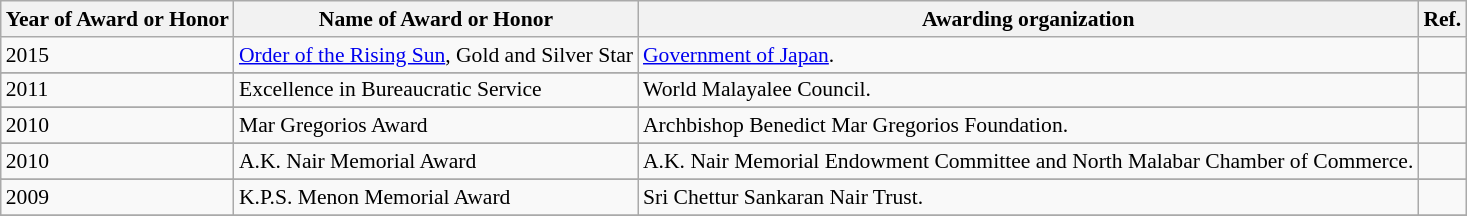<table class="wikitable" style="font-size:90%;">
<tr>
<th>Year of Award or Honor</th>
<th>Name of Award or Honor</th>
<th>Awarding organization</th>
<th>Ref.</th>
</tr>
<tr>
<td>2015</td>
<td><a href='#'>Order of the Rising Sun</a>, Gold and Silver Star</td>
<td><a href='#'>Government of Japan</a>.</td>
<td></td>
</tr>
<tr style="background:#efefef;">
</tr>
<tr>
<td>2011</td>
<td>Excellence in Bureaucratic Service</td>
<td>World Malayalee Council.</td>
<td></td>
</tr>
<tr style="background:#efefef;">
</tr>
<tr>
<td>2010</td>
<td>Mar Gregorios Award</td>
<td>Archbishop Benedict Mar Gregorios Foundation.</td>
<td></td>
</tr>
<tr style="background:#efefef;">
</tr>
<tr>
<td>2010</td>
<td>A.K. Nair Memorial Award</td>
<td>A.K. Nair Memorial Endowment Committee and North Malabar Chamber of Commerce.</td>
<td></td>
</tr>
<tr style="background:#efefef;">
</tr>
<tr>
<td>2009</td>
<td>K.P.S. Menon Memorial Award</td>
<td>Sri Chettur Sankaran Nair Trust.</td>
<td></td>
</tr>
<tr style="background:#efefef;">
</tr>
</table>
